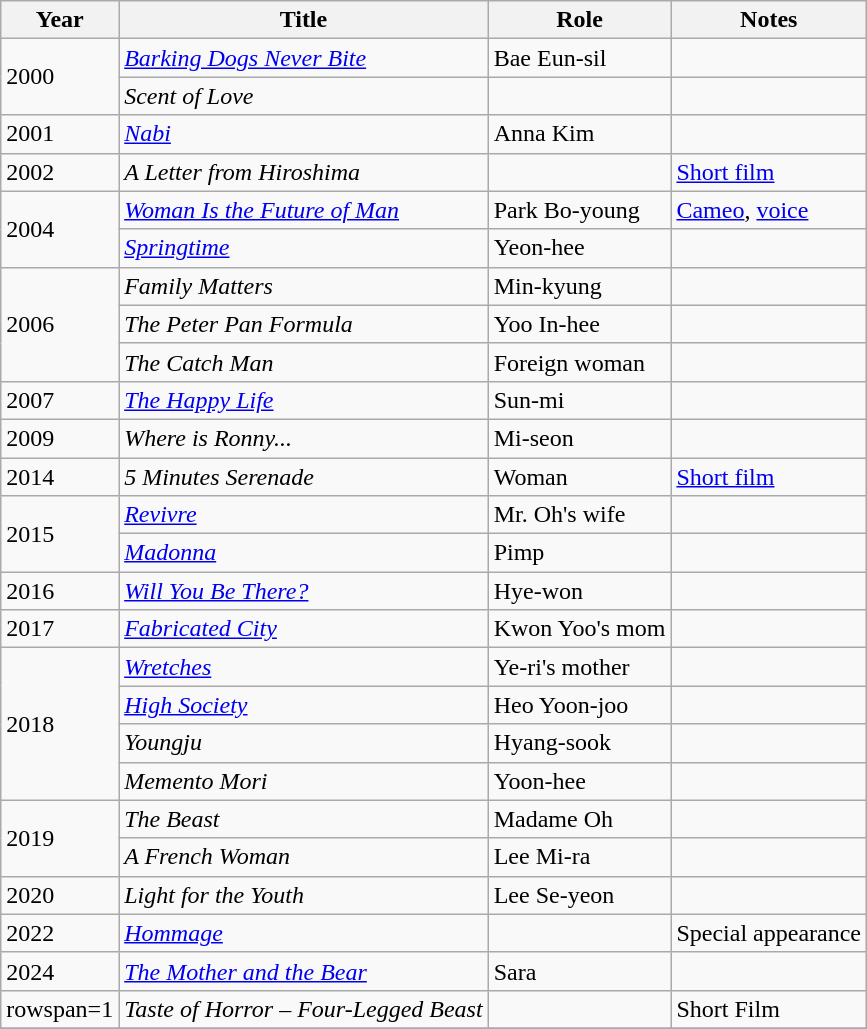<table class="wikitable sortable">
<tr>
<th>Year</th>
<th>Title</th>
<th>Role</th>
<th class="unsortable">Notes</th>
</tr>
<tr>
<td rowspan=2>2000</td>
<td><em><a href='#'>Barking Dogs Never Bite</a></em></td>
<td>Bae Eun-sil</td>
<td></td>
</tr>
<tr>
<td><em>Scent of Love</em></td>
<td></td>
<td></td>
</tr>
<tr>
<td>2001</td>
<td><em><a href='#'>Nabi</a></em></td>
<td>Anna Kim</td>
<td></td>
</tr>
<tr>
<td>2002</td>
<td><em>A Letter from Hiroshima</em></td>
<td></td>
<td><a href='#'>Short film</a></td>
</tr>
<tr>
<td rowspan=2>2004</td>
<td><em><a href='#'>Woman Is the Future of Man</a></em></td>
<td>Park Bo-young</td>
<td><a href='#'>Cameo</a>, <a href='#'>voice</a></td>
</tr>
<tr>
<td><em><a href='#'>Springtime</a></em></td>
<td>Yeon-hee</td>
<td></td>
</tr>
<tr>
<td rowspan=3>2006</td>
<td><em>Family Matters</em></td>
<td>Min-kyung</td>
<td></td>
</tr>
<tr>
<td><em>The Peter Pan Formula</em></td>
<td>Yoo In-hee</td>
<td></td>
</tr>
<tr>
<td><em>The Catch Man</em></td>
<td>Foreign woman</td>
<td></td>
</tr>
<tr>
<td>2007</td>
<td><em><a href='#'>The Happy Life</a></em></td>
<td>Sun-mi</td>
<td></td>
</tr>
<tr>
<td>2009</td>
<td><em>Where is Ronny...</em></td>
<td>Mi-seon</td>
<td></td>
</tr>
<tr>
<td>2014</td>
<td><em>5 Minutes Serenade</em></td>
<td>Woman</td>
<td><a href='#'>Short film</a></td>
</tr>
<tr>
<td rowspan=2>2015</td>
<td><em><a href='#'>Revivre</a></em></td>
<td>Mr. Oh's wife</td>
<td></td>
</tr>
<tr>
<td><em><a href='#'>Madonna</a></em></td>
<td>Pimp</td>
<td></td>
</tr>
<tr>
<td>2016</td>
<td><em><a href='#'>Will You Be There?</a></em></td>
<td>Hye-won</td>
<td></td>
</tr>
<tr>
<td>2017</td>
<td><em><a href='#'>Fabricated City</a></em></td>
<td>Kwon Yoo's mom</td>
<td></td>
</tr>
<tr>
<td rowspan="4">2018</td>
<td><em><a href='#'>Wretches</a></em></td>
<td>Ye-ri's mother</td>
<td></td>
</tr>
<tr>
<td><a href='#'><em>High Society</em></a></td>
<td>Heo Yoon-joo</td>
<td></td>
</tr>
<tr>
<td><em>Youngju</em></td>
<td>Hyang-sook</td>
<td></td>
</tr>
<tr>
<td><em>Memento Mori</em></td>
<td>Yoon-hee</td>
<td></td>
</tr>
<tr>
<td rowspan="2">2019</td>
<td><em>The Beast</em></td>
<td>Madame Oh</td>
<td></td>
</tr>
<tr>
<td><em>A French Woman</em></td>
<td>Lee Mi-ra</td>
<td></td>
</tr>
<tr>
<td>2020</td>
<td><em>Light for the Youth</em></td>
<td>Lee Se-yeon</td>
<td></td>
</tr>
<tr>
<td>2022</td>
<td><em><a href='#'>Hommage</a></em></td>
<td></td>
<td>Special appearance </td>
</tr>
<tr>
<td>2024</td>
<td><em><a href='#'>The Mother and the Bear</a></em></td>
<td>Sara</td>
<td></td>
</tr>
<tr>
<td>rowspan=1 </td>
<td><em>Taste of Horror – Four-Legged Beast </em></td>
<td></td>
<td>Short Film</td>
</tr>
<tr>
</tr>
</table>
